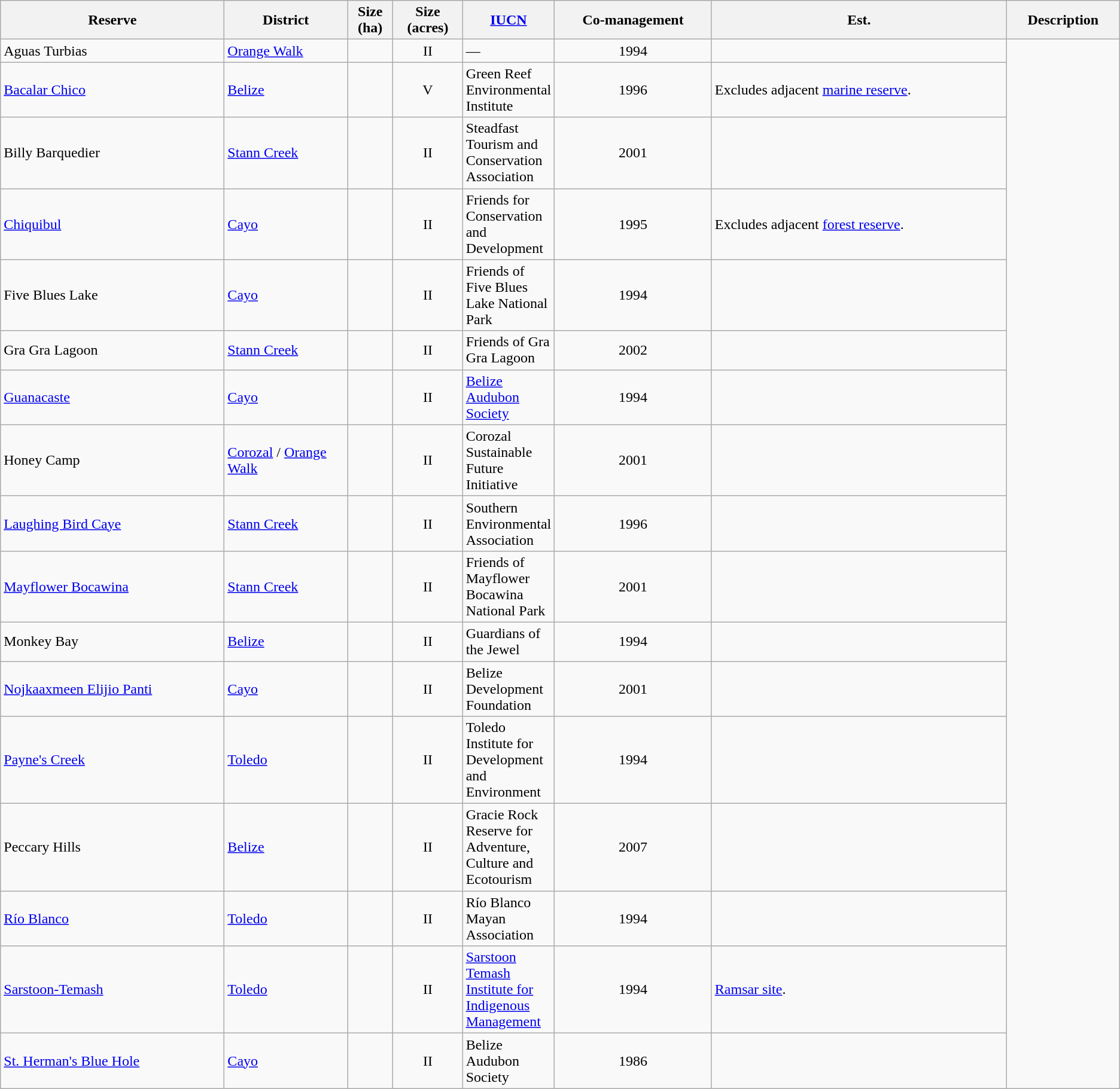<table class="wikitable sortable sticky-header sort-under">
<tr>
<th width="20%">Reserve</th>
<th width="11%">District</th>
<th>Size<br>(ha)</th>
<th>Size<br>(acres)</th>
<th width="4%"><a href='#'>IUCN</a></th>
<th>Co-management</th>
<th>Est.</th>
<th class="unsortable">Description</th>
</tr>
<tr>
<td>Aguas Turbias</td>
<td><a href='#'>Orange Walk</a></td>
<td></td>
<td align="center">II</td>
<td>— </td>
<td align="center">1994</td>
<td></td>
</tr>
<tr>
<td><a href='#'>Bacalar Chico</a></td>
<td><a href='#'>Belize</a></td>
<td></td>
<td align="center">V</td>
<td>Green Reef Environmental Institute </td>
<td align="center">1996</td>
<td>Excludes adjacent <a href='#'>marine reserve</a>.</td>
</tr>
<tr>
<td>Billy Barquedier</td>
<td><a href='#'>Stann Creek</a></td>
<td></td>
<td align="center">II</td>
<td>Steadfast Tourism and Conservation Association</td>
<td align="center">2001</td>
<td></td>
</tr>
<tr>
<td><a href='#'>Chiquibul</a></td>
<td><a href='#'>Cayo</a></td>
<td></td>
<td align="center">II</td>
<td>Friends for Conservation and Development</td>
<td align="center">1995</td>
<td>Excludes adjacent <a href='#'>forest reserve</a>.</td>
</tr>
<tr>
<td>Five Blues Lake</td>
<td><a href='#'>Cayo</a></td>
<td></td>
<td align="center">II</td>
<td>Friends of Five Blues Lake National Park</td>
<td align="center">1994</td>
<td></td>
</tr>
<tr>
<td>Gra Gra Lagoon</td>
<td><a href='#'>Stann Creek</a></td>
<td></td>
<td align="center">II</td>
<td>Friends of Gra Gra Lagoon</td>
<td align="center">2002</td>
<td></td>
</tr>
<tr>
<td><a href='#'>Guanacaste</a></td>
<td><a href='#'>Cayo</a></td>
<td></td>
<td align="center">II</td>
<td><a href='#'>Belize Audubon Society</a></td>
<td align="center">1994</td>
<td></td>
</tr>
<tr>
<td>Honey Camp</td>
<td><a href='#'>Corozal</a> / <a href='#'>Orange Walk</a></td>
<td></td>
<td align="center">II</td>
<td>Corozal Sustainable Future Initiative </td>
<td align="center">2001</td>
<td></td>
</tr>
<tr>
<td><a href='#'>Laughing Bird Caye</a></td>
<td><a href='#'>Stann Creek</a></td>
<td></td>
<td align="center">II</td>
<td>Southern Environmental Association</td>
<td align="center">1996</td>
<td></td>
</tr>
<tr>
<td><a href='#'>Mayflower Bocawina</a></td>
<td><a href='#'>Stann Creek</a></td>
<td></td>
<td align="center">II</td>
<td>Friends of Mayflower Bocawina National Park</td>
<td align="center">2001</td>
<td></td>
</tr>
<tr>
<td>Monkey Bay</td>
<td><a href='#'>Belize</a></td>
<td></td>
<td align="center">II</td>
<td>Guardians of the Jewel </td>
<td align="center">1994</td>
<td></td>
</tr>
<tr>
<td><a href='#'>Nojkaaxmeen Elijio Panti</a></td>
<td><a href='#'>Cayo</a></td>
<td></td>
<td align="center">II</td>
<td>Belize Development Foundation </td>
<td align="center">2001</td>
<td></td>
</tr>
<tr>
<td><a href='#'>Payne's Creek</a></td>
<td><a href='#'>Toledo</a></td>
<td></td>
<td align="center">II</td>
<td>Toledo Institute for Development and Environment</td>
<td align="center">1994</td>
<td></td>
</tr>
<tr>
<td>Peccary Hills</td>
<td><a href='#'>Belize</a></td>
<td></td>
<td align="center">II</td>
<td>Gracie Rock Reserve for Adventure, Culture and Ecotourism</td>
<td align="center">2007</td>
<td></td>
</tr>
<tr>
<td><a href='#'>Río Blanco</a></td>
<td><a href='#'>Toledo</a></td>
<td></td>
<td align="center">II</td>
<td>Río Blanco Mayan Association</td>
<td align="center">1994</td>
<td></td>
</tr>
<tr>
<td><a href='#'>Sarstoon-Temash</a></td>
<td><a href='#'>Toledo</a></td>
<td></td>
<td align="center">II</td>
<td><a href='#'>Sarstoon Temash Institute for Indigenous Management</a></td>
<td align="center">1994</td>
<td><a href='#'>Ramsar site</a>.</td>
</tr>
<tr>
<td><a href='#'>St. Herman's Blue Hole</a></td>
<td><a href='#'>Cayo</a></td>
<td></td>
<td align="center">II</td>
<td>Belize Audubon Society</td>
<td align="center">1986</td>
<td></td>
</tr>
</table>
